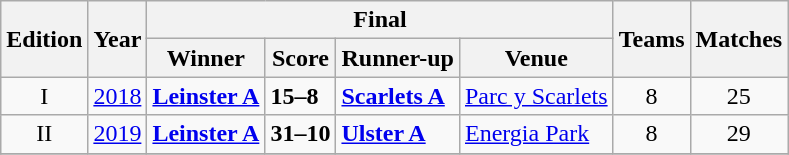<table class="wikitable">
<tr>
<th rowspan=2>Edition</th>
<th rowspan=2>Year</th>
<th colspan=4 align=center>Final</th>
<th rowspan=2>Teams</th>
<th rowspan=2>Matches</th>
</tr>
<tr>
<th>Winner</th>
<th>Score</th>
<th>Runner-up</th>
<th>Venue</th>
</tr>
<tr>
<td align=center>I</td>
<td><a href='#'>2018</a></td>
<td><strong><a href='#'>Leinster A</a></strong></td>
<td><strong>15–8 </strong></td>
<td><strong><a href='#'>Scarlets A</a></strong></td>
<td><a href='#'>Parc y Scarlets</a></td>
<td align=center>8</td>
<td align=center>25</td>
</tr>
<tr>
<td align=center>II</td>
<td><a href='#'>2019</a></td>
<td><strong><a href='#'>Leinster A</a></strong></td>
<td><strong>31–10 </strong></td>
<td><strong><a href='#'>Ulster A</a></strong></td>
<td><a href='#'>Energia Park</a></td>
<td align=center>8</td>
<td align=center>29</td>
</tr>
<tr>
</tr>
</table>
